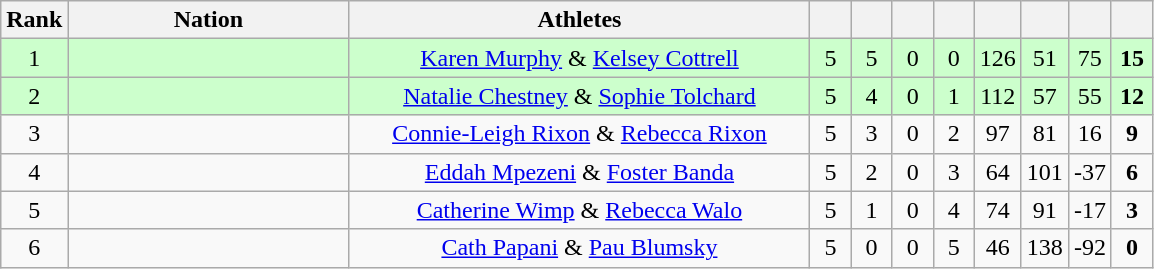<table class=wikitable style="text-align:center">
<tr>
<th width=20>Rank</th>
<th width=180>Nation</th>
<th width=300>Athletes</th>
<th width=20></th>
<th width=20></th>
<th width=20></th>
<th width=20></th>
<th width=20></th>
<th width=20></th>
<th width=20></th>
<th width=20></th>
</tr>
<tr bgcolor="#ccffcc">
<td>1</td>
<td align=left></td>
<td><a href='#'>Karen Murphy</a> & <a href='#'>Kelsey Cottrell</a></td>
<td>5</td>
<td>5</td>
<td>0</td>
<td>0</td>
<td>126</td>
<td>51</td>
<td>75</td>
<td><strong>15</strong></td>
</tr>
<tr bgcolor="#ccffcc">
<td>2</td>
<td align=left></td>
<td><a href='#'>Natalie Chestney</a> & <a href='#'>Sophie Tolchard</a></td>
<td>5</td>
<td>4</td>
<td>0</td>
<td>1</td>
<td>112</td>
<td>57</td>
<td>55</td>
<td><strong>12</strong></td>
</tr>
<tr>
<td>3</td>
<td align=left></td>
<td><a href='#'>Connie-Leigh Rixon</a> & <a href='#'>Rebecca Rixon</a></td>
<td>5</td>
<td>3</td>
<td>0</td>
<td>2</td>
<td>97</td>
<td>81</td>
<td>16</td>
<td><strong>9</strong></td>
</tr>
<tr>
<td>4</td>
<td align=left></td>
<td><a href='#'>Eddah Mpezeni</a> & <a href='#'>Foster Banda</a></td>
<td>5</td>
<td>2</td>
<td>0</td>
<td>3</td>
<td>64</td>
<td>101</td>
<td>-37</td>
<td><strong>6</strong></td>
</tr>
<tr>
<td>5</td>
<td align=left></td>
<td><a href='#'>Catherine Wimp</a> & <a href='#'>Rebecca Walo</a></td>
<td>5</td>
<td>1</td>
<td>0</td>
<td>4</td>
<td>74</td>
<td>91</td>
<td>-17</td>
<td><strong>3</strong></td>
</tr>
<tr>
<td>6</td>
<td align=left></td>
<td><a href='#'>Cath Papani</a> & <a href='#'>Pau Blumsky</a></td>
<td>5</td>
<td>0</td>
<td>0</td>
<td>5</td>
<td>46</td>
<td>138</td>
<td>-92</td>
<td><strong>0</strong></td>
</tr>
</table>
